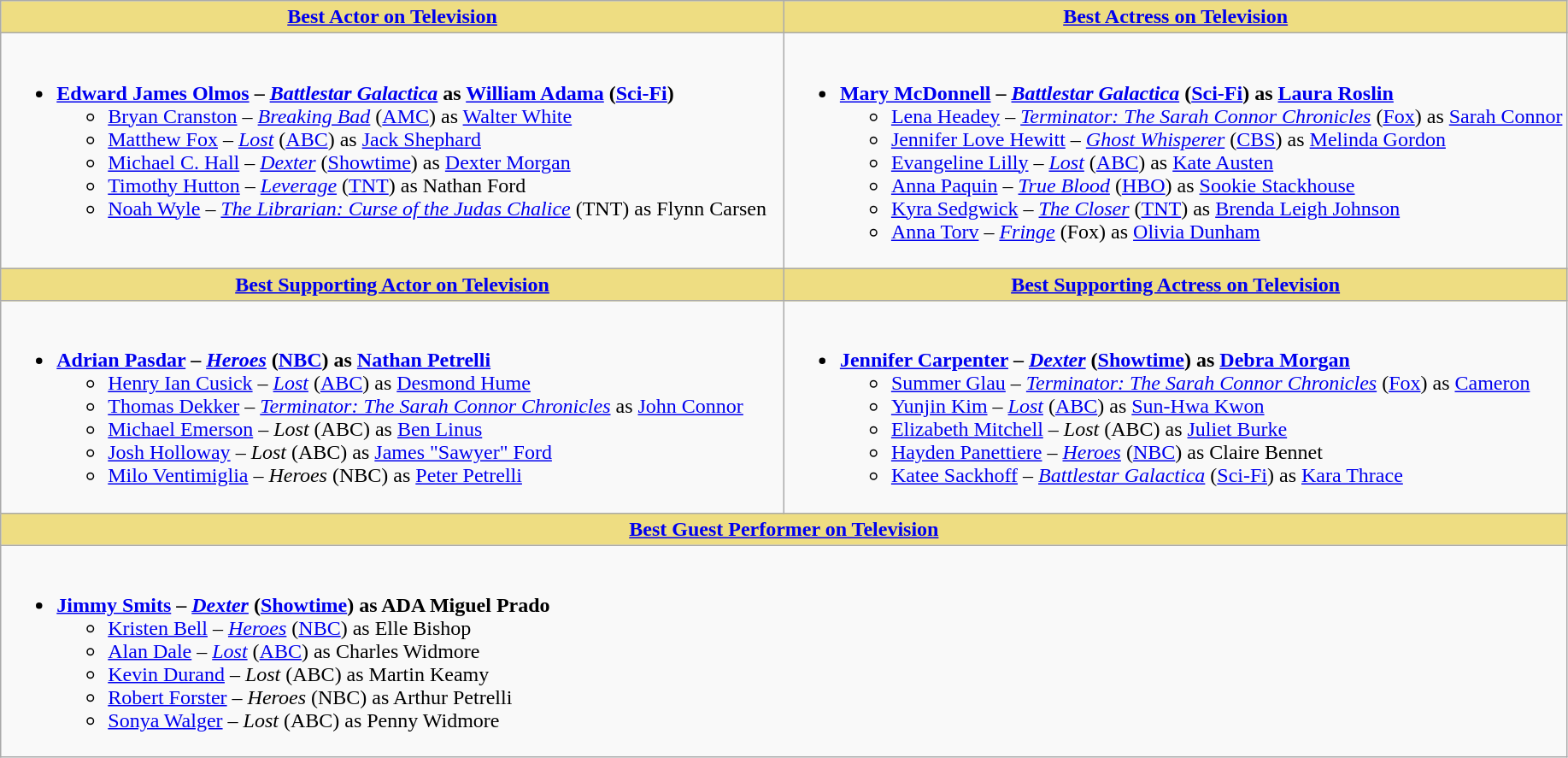<table class=wikitable>
<tr>
<th style="background:#EEDD82; width:50%"><a href='#'>Best Actor on Television</a></th>
<th style="background:#EEDD82; width:50%"><a href='#'>Best Actress on Television</a></th>
</tr>
<tr>
<td valign="top"><br><ul><li><strong><a href='#'>Edward James Olmos</a> – <em><a href='#'>Battlestar Galactica</a></em> as <a href='#'>William Adama</a> (<a href='#'>Sci-Fi</a>)</strong><ul><li><a href='#'>Bryan Cranston</a> – <em><a href='#'>Breaking Bad</a></em> (<a href='#'>AMC</a>) as <a href='#'>Walter White</a></li><li><a href='#'>Matthew Fox</a> – <em><a href='#'>Lost</a></em> (<a href='#'>ABC</a>) as <a href='#'>Jack Shephard</a></li><li><a href='#'>Michael C. Hall</a> – <em><a href='#'>Dexter</a></em> (<a href='#'>Showtime</a>) as <a href='#'>Dexter Morgan</a></li><li><a href='#'>Timothy Hutton</a> – <em><a href='#'>Leverage</a></em> (<a href='#'>TNT</a>) as Nathan Ford</li><li><a href='#'>Noah Wyle</a> – <em><a href='#'>The Librarian: Curse of the Judas Chalice</a></em> (TNT) as Flynn Carsen</li></ul></li></ul></td>
<td valign="top"><br><ul><li><strong><a href='#'>Mary McDonnell</a> – <em><a href='#'>Battlestar Galactica</a></em> (<a href='#'>Sci-Fi</a>) as <a href='#'>Laura Roslin</a></strong><ul><li><a href='#'>Lena Headey</a> – <em><a href='#'>Terminator: The Sarah Connor Chronicles</a></em> (<a href='#'>Fox</a>) as <a href='#'>Sarah Connor</a></li><li><a href='#'>Jennifer Love Hewitt</a> – <em><a href='#'>Ghost Whisperer</a></em> (<a href='#'>CBS</a>) as <a href='#'>Melinda Gordon</a></li><li><a href='#'>Evangeline Lilly</a> – <em><a href='#'>Lost</a></em> (<a href='#'>ABC</a>) as <a href='#'>Kate Austen</a></li><li><a href='#'>Anna Paquin</a> – <em><a href='#'>True Blood</a></em> (<a href='#'>HBO</a>) as <a href='#'>Sookie Stackhouse</a></li><li><a href='#'>Kyra Sedgwick</a> – <em><a href='#'>The Closer</a></em> (<a href='#'>TNT</a>) as <a href='#'>Brenda Leigh Johnson</a></li><li><a href='#'>Anna Torv</a> – <em><a href='#'>Fringe</a></em> (Fox) as <a href='#'>Olivia Dunham</a></li></ul></li></ul></td>
</tr>
<tr>
<th style="background:#EEDD82; width:50%"><a href='#'>Best Supporting Actor on Television</a></th>
<th style="background:#EEDD82; width:50%"><a href='#'>Best Supporting Actress on Television</a></th>
</tr>
<tr>
<td valign="top"><br><ul><li><strong><a href='#'>Adrian Pasdar</a> – <em><a href='#'>Heroes</a></em> (<a href='#'>NBC</a>) as <a href='#'>Nathan Petrelli</a></strong><ul><li><a href='#'>Henry Ian Cusick</a> – <em><a href='#'>Lost</a></em> (<a href='#'>ABC</a>) as <a href='#'>Desmond Hume</a></li><li><a href='#'>Thomas Dekker</a> – <em><a href='#'>Terminator: The Sarah Connor Chronicles</a></em> as <a href='#'>John Connor</a></li><li><a href='#'>Michael Emerson</a> – <em>Lost</em> (ABC) as <a href='#'>Ben Linus</a></li><li><a href='#'>Josh Holloway</a> – <em>Lost</em> (ABC) as <a href='#'>James "Sawyer" Ford</a></li><li><a href='#'>Milo Ventimiglia</a> – <em>Heroes</em> (NBC) as <a href='#'>Peter Petrelli</a></li></ul></li></ul></td>
<td valign="top"><br><ul><li><strong><a href='#'>Jennifer Carpenter</a> – <em><a href='#'>Dexter</a></em> (<a href='#'>Showtime</a>) as <a href='#'>Debra Morgan</a></strong><ul><li><a href='#'>Summer Glau</a> – <em><a href='#'>Terminator: The Sarah Connor Chronicles</a></em> (<a href='#'>Fox</a>) as <a href='#'>Cameron</a></li><li><a href='#'>Yunjin Kim</a> – <em><a href='#'>Lost</a></em> (<a href='#'>ABC</a>) as <a href='#'>Sun-Hwa Kwon</a></li><li><a href='#'>Elizabeth Mitchell</a> – <em>Lost</em> (ABC) as <a href='#'>Juliet Burke</a></li><li><a href='#'>Hayden Panettiere</a> – <em><a href='#'>Heroes</a></em> (<a href='#'>NBC</a>) as Claire Bennet</li><li><a href='#'>Katee Sackhoff</a> – <em><a href='#'>Battlestar Galactica</a></em> (<a href='#'>Sci-Fi</a>) as <a href='#'>Kara Thrace</a></li></ul></li></ul></td>
</tr>
<tr>
<th colspan="2" style="background:#EEDD82; width:50%"><a href='#'>Best Guest Performer on Television</a></th>
</tr>
<tr>
<td colspan="2" valign="top"><br><ul><li><strong><a href='#'>Jimmy Smits</a> – <em><a href='#'>Dexter</a></em> (<a href='#'>Showtime</a>) as ADA Miguel Prado</strong><ul><li><a href='#'>Kristen Bell</a> – <em><a href='#'>Heroes</a></em> (<a href='#'>NBC</a>) as Elle Bishop</li><li><a href='#'>Alan Dale</a> – <em><a href='#'>Lost</a></em> (<a href='#'>ABC</a>) as Charles Widmore</li><li><a href='#'>Kevin Durand</a> – <em>Lost</em> (ABC) as Martin Keamy</li><li><a href='#'>Robert Forster</a> – <em>Heroes</em> (NBC) as Arthur Petrelli</li><li><a href='#'>Sonya Walger</a> – <em>Lost</em> (ABC) as Penny Widmore</li></ul></li></ul></td>
</tr>
</table>
